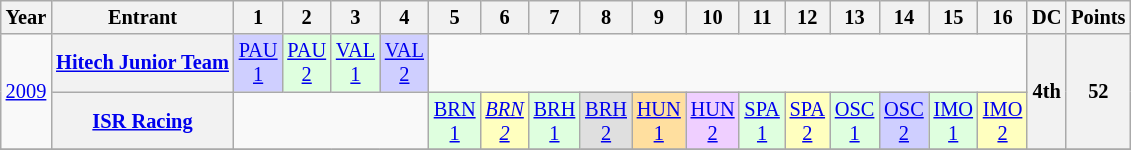<table class="wikitable" style="text-align:center; font-size:85%">
<tr>
<th>Year</th>
<th>Entrant</th>
<th>1</th>
<th>2</th>
<th>3</th>
<th>4</th>
<th>5</th>
<th>6</th>
<th>7</th>
<th>8</th>
<th>9</th>
<th>10</th>
<th>11</th>
<th>12</th>
<th>13</th>
<th>14</th>
<th>15</th>
<th>16</th>
<th>DC</th>
<th>Points</th>
</tr>
<tr>
<td rowspan=2><a href='#'>2009</a></td>
<th nowrap><a href='#'>Hitech Junior Team</a></th>
<td style="background:#cfcfff;"><a href='#'>PAU<br>1</a><br></td>
<td style="background:#dfffdf;"><a href='#'>PAU<br>2</a><br></td>
<td style="background:#dfffdf;"><a href='#'>VAL<br>1</a><br></td>
<td style="background:#cfcfff;"><a href='#'>VAL<br>2</a><br></td>
<td colspan=12></td>
<th rowspan=2>4th</th>
<th rowspan=2>52</th>
</tr>
<tr>
<th nowrap><a href='#'>ISR Racing</a></th>
<td colspan=4></td>
<td style="background:#dfffdf;"><a href='#'>BRN<br>1</a><br></td>
<td style="background:#ffffbf;"><em><a href='#'>BRN<br>2</a></em><br></td>
<td style="background:#dfffdf;"><a href='#'>BRH<br>1</a><br></td>
<td style="background:#dfdfdf;"><a href='#'>BRH<br>2</a><br></td>
<td style="background:#ffdf9f;"><a href='#'>HUN<br>1</a><br></td>
<td style="background:#efcfff;"><a href='#'>HUN<br>2</a><br></td>
<td style="background:#dfffdf;"><a href='#'>SPA<br>1</a><br></td>
<td style="background:#ffffbf;"><a href='#'>SPA<br>2</a><br></td>
<td style="background:#dfffdf;"><a href='#'>OSC<br>1</a><br></td>
<td style="background:#cfcfff;"><a href='#'>OSC<br>2</a><br></td>
<td style="background:#dfffdf;"><a href='#'>IMO<br>1</a><br></td>
<td style="background:#ffffbf;"><a href='#'>IMO<br>2</a><br></td>
</tr>
<tr>
</tr>
</table>
